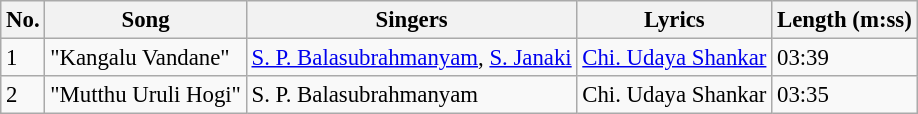<table class="wikitable" style="font-size:95%;">
<tr>
<th>No.</th>
<th>Song</th>
<th>Singers</th>
<th>Lyrics</th>
<th>Length (m:ss)</th>
</tr>
<tr>
<td>1</td>
<td>"Kangalu Vandane"</td>
<td><a href='#'>S. P. Balasubrahmanyam</a>, <a href='#'>S. Janaki</a></td>
<td><a href='#'>Chi. Udaya Shankar</a></td>
<td>03:39</td>
</tr>
<tr>
<td>2</td>
<td>"Mutthu Uruli Hogi"</td>
<td>S. P. Balasubrahmanyam</td>
<td>Chi. Udaya Shankar</td>
<td>03:35</td>
</tr>
</table>
